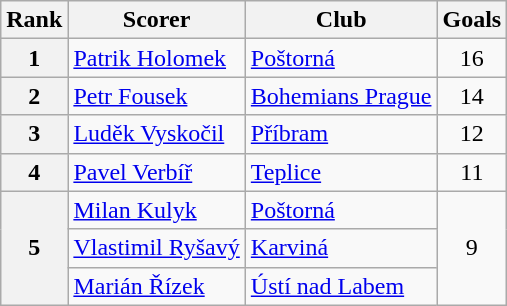<table class="wikitable" style="text-align:center">
<tr>
<th>Rank</th>
<th>Scorer</th>
<th>Club</th>
<th>Goals</th>
</tr>
<tr>
<th>1</th>
<td align="left"> <a href='#'>Patrik Holomek</a></td>
<td align="left"><a href='#'>Poštorná</a></td>
<td>16</td>
</tr>
<tr>
<th>2</th>
<td align="left"> <a href='#'>Petr Fousek</a></td>
<td align="left"><a href='#'>Bohemians Prague</a></td>
<td>14</td>
</tr>
<tr>
<th>3</th>
<td align="left"> <a href='#'>Luděk Vyskočil</a></td>
<td align="left"><a href='#'>Příbram</a></td>
<td>12</td>
</tr>
<tr>
<th>4</th>
<td align="left"> <a href='#'>Pavel Verbíř</a></td>
<td align="left"><a href='#'>Teplice</a></td>
<td>11</td>
</tr>
<tr>
<th rowspan="3">5</th>
<td align="left"> <a href='#'>Milan Kulyk</a></td>
<td align="left"><a href='#'>Poštorná</a></td>
<td rowspan="3">9</td>
</tr>
<tr>
<td align="left"> <a href='#'>Vlastimil Ryšavý</a></td>
<td align="left"><a href='#'>Karviná</a></td>
</tr>
<tr>
<td align="left"> <a href='#'>Marián Řízek</a></td>
<td align="left"><a href='#'>Ústí nad Labem</a></td>
</tr>
</table>
